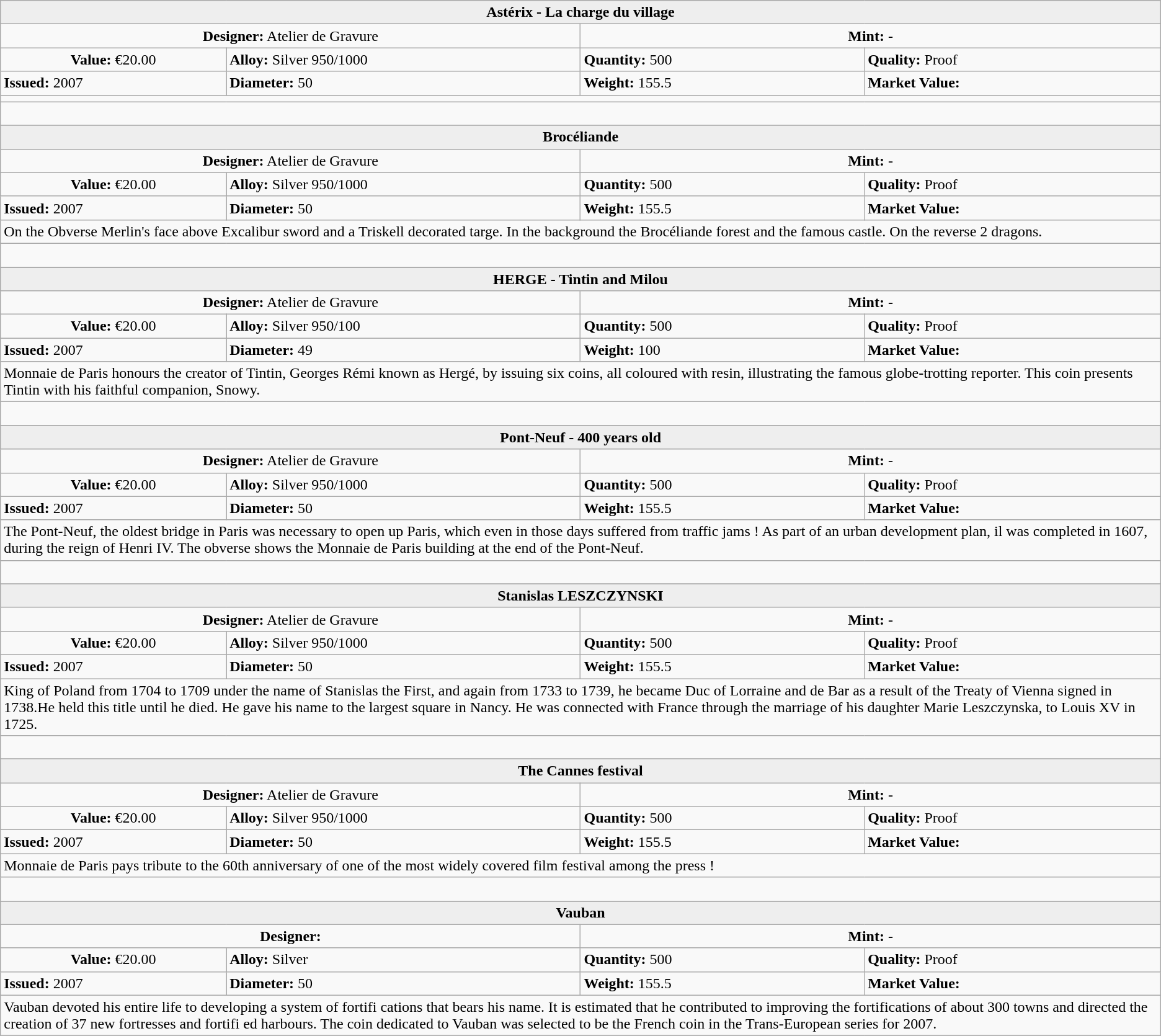<table class="wikitable">
<tr>
<th colspan="4" align=center style="background:#eeeeee;">Astérix - La charge du village</th>
</tr>
<tr>
<td colspan="2" width="50%" align=center><strong>Designer:</strong>	Atelier de Gravure</td>
<td colspan="2" width="50%" align=center><strong>Mint:</strong> -</td>
</tr>
<tr>
<td align=center><strong>Value:</strong>	€20.00</td>
<td><strong>Alloy:</strong>	Silver 950/1000</td>
<td><strong>Quantity:</strong>	500</td>
<td><strong>Quality:</strong>	Proof</td>
</tr>
<tr>
<td><strong>Issued:</strong>	2007</td>
<td><strong>Diameter:</strong>	50</td>
<td><strong>Weight:</strong>	155.5</td>
<td><strong>Market Value:</strong></td>
</tr>
<tr>
<td colspan="4" align=left></td>
</tr>
<tr>
<td colspan="4"> </td>
</tr>
<tr>
</tr>
<tr>
<th colspan="4" align=center style="background:#eeeeee;">Brocéliande</th>
</tr>
<tr>
<td colspan="2" width="50%" align=center><strong>Designer:</strong>	Atelier de Gravure</td>
<td colspan="2" width="50%" align=center><strong>Mint:</strong> -</td>
</tr>
<tr>
<td align=center><strong>Value:</strong>	€20.00</td>
<td><strong>Alloy:</strong>	Silver 950/1000</td>
<td><strong>Quantity:</strong>	500</td>
<td><strong>Quality:</strong>	Proof</td>
</tr>
<tr>
<td><strong>Issued:</strong>	2007</td>
<td><strong>Diameter:</strong>	50</td>
<td><strong>Weight:</strong>	155.5</td>
<td><strong>Market Value:</strong></td>
</tr>
<tr>
<td colspan="4" align=left>On the Obverse Merlin's face above Excalibur sword and a Triskell decorated targe. In the background the Brocéliande forest and the famous castle. On the reverse 2 dragons.</td>
</tr>
<tr>
<td colspan="4"> </td>
</tr>
<tr>
</tr>
<tr>
<th colspan="4" align=center style="background:#eeeeee;">HERGE - Tintin and Milou</th>
</tr>
<tr>
<td colspan="2" width="50%" align=center><strong>Designer:</strong>	Atelier de Gravure</td>
<td colspan="2" width="50%" align=center><strong>Mint:</strong> -</td>
</tr>
<tr>
<td align=center><strong>Value:</strong>	€20.00</td>
<td><strong>Alloy:</strong>	Silver 950/100</td>
<td><strong>Quantity:</strong>	500</td>
<td><strong>Quality:</strong>	Proof</td>
</tr>
<tr>
<td><strong>Issued:</strong>	2007</td>
<td><strong>Diameter:</strong>	49</td>
<td><strong>Weight:</strong>	100</td>
<td><strong>Market Value:</strong></td>
</tr>
<tr>
<td colspan="4" align=left>Monnaie de Paris honours the creator of Tintin, Georges Rémi known as Hergé, by issuing six coins, all coloured with resin, illustrating the famous globe-trotting reporter. This coin presents Tintin with his faithful companion, Snowy.</td>
</tr>
<tr>
<td colspan="4"> </td>
</tr>
<tr>
</tr>
<tr>
<th colspan="4" align=center style="background:#eeeeee;">Pont-Neuf - 400 years old</th>
</tr>
<tr>
<td colspan="2" width="50%" align=center><strong>Designer:</strong>	Atelier de Gravure</td>
<td colspan="2" width="50%" align=center><strong>Mint:</strong> -</td>
</tr>
<tr>
<td align=center><strong>Value:</strong>	€20.00</td>
<td><strong>Alloy:</strong>	Silver 950/1000</td>
<td><strong>Quantity:</strong>	500</td>
<td><strong>Quality:</strong>	Proof</td>
</tr>
<tr>
<td><strong>Issued:</strong>	2007</td>
<td><strong>Diameter:</strong>	50</td>
<td><strong>Weight:</strong>	155.5</td>
<td><strong>Market Value:</strong></td>
</tr>
<tr>
<td colspan="4" align=left>The Pont-Neuf, the oldest bridge in Paris was necessary to open up Paris, which even in those days suffered from traffic jams ! As part of an urban development plan, il was completed in 1607, during the reign of Henri IV. The obverse shows the Monnaie de Paris building at the end of the Pont-Neuf.</td>
</tr>
<tr>
<td colspan="4"> </td>
</tr>
<tr>
</tr>
<tr>
<th colspan="4" align=center style="background:#eeeeee;">Stanislas LESZCZYNSKI</th>
</tr>
<tr>
<td colspan="2" width="50%" align=center><strong>Designer:</strong>	Atelier de Gravure</td>
<td colspan="2" width="50%" align=center><strong>Mint:</strong> -</td>
</tr>
<tr>
<td align=center><strong>Value:</strong>	€20.00</td>
<td><strong>Alloy:</strong>	Silver 950/1000</td>
<td><strong>Quantity:</strong>	500</td>
<td><strong>Quality:</strong>	Proof</td>
</tr>
<tr>
<td><strong>Issued:</strong>	2007</td>
<td><strong>Diameter:</strong>	50</td>
<td><strong>Weight:</strong>	155.5</td>
<td><strong>Market Value:</strong></td>
</tr>
<tr>
<td colspan="4" align=left>King of Poland from 1704 to 1709 under the name of Stanislas the First, and again from 1733 to 1739, he became Duc of Lorraine and de Bar as a result of the Treaty of Vienna signed in 1738.He held this title until he died. He gave his name to the largest square in Nancy. He was connected with France through the marriage of his daughter Marie Leszczynska, to Louis XV in 1725.</td>
</tr>
<tr>
<td colspan="4"> </td>
</tr>
<tr>
</tr>
<tr>
<th colspan="4" align=center style="background:#eeeeee;">The Cannes festival</th>
</tr>
<tr>
<td colspan="2" width="50%" align=center><strong>Designer:</strong>	Atelier de Gravure</td>
<td colspan="2" width="50%" align=center><strong>Mint:</strong> -</td>
</tr>
<tr>
<td align=center><strong>Value:</strong>	€20.00</td>
<td><strong>Alloy:</strong>	Silver 950/1000</td>
<td><strong>Quantity:</strong>	500</td>
<td><strong>Quality:</strong>	Proof</td>
</tr>
<tr>
<td><strong>Issued:</strong>	2007</td>
<td><strong>Diameter:</strong>	50</td>
<td><strong>Weight:</strong>	155.5</td>
<td><strong>Market Value:</strong></td>
</tr>
<tr>
<td colspan="4" align=left>Monnaie de Paris pays tribute to the 60th anniversary of one of the most widely covered film festival among the press !</td>
</tr>
<tr>
<td colspan="4"> </td>
</tr>
<tr>
</tr>
<tr>
<th colspan="4" align=center style="background:#eeeeee;">Vauban</th>
</tr>
<tr>
<td colspan="2" width="50%" align=center><strong>Designer:</strong></td>
<td colspan="2" width="50%" align=center><strong>Mint:</strong> -</td>
</tr>
<tr>
<td align=center><strong>Value:</strong>	€20.00</td>
<td><strong>Alloy:</strong>	Silver</td>
<td><strong>Quantity:</strong>	500</td>
<td><strong>Quality:</strong>	Proof</td>
</tr>
<tr>
<td><strong>Issued:</strong>	2007</td>
<td><strong>Diameter:</strong>	50</td>
<td><strong>Weight:</strong>	155.5</td>
<td><strong>Market Value:</strong></td>
</tr>
<tr>
<td colspan="4" align=left>Vauban devoted his entire life to developing a system of fortifi cations that bears his name. It is estimated that he contributed to improving the fortifications of about 300 towns and directed the creation of 37 new fortresses and fortifi ed harbours. The coin dedicated to Vauban was selected to be the French coin in the Trans-European series for 2007.</td>
</tr>
<tr>
</tr>
</table>
